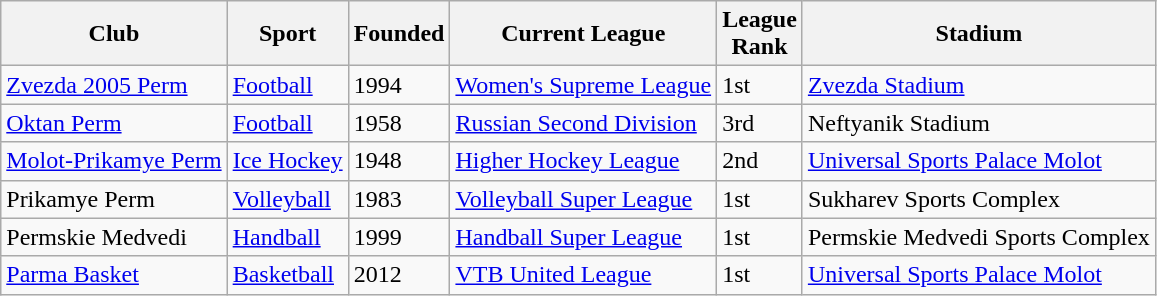<table class="wikitable">
<tr>
<th>Club</th>
<th>Sport</th>
<th>Founded</th>
<th>Current League</th>
<th>League<br>Rank</th>
<th>Stadium</th>
</tr>
<tr>
<td><a href='#'>Zvezda 2005 Perm</a></td>
<td><a href='#'>Football</a></td>
<td>1994</td>
<td><a href='#'>Women's Supreme League</a></td>
<td>1st</td>
<td><a href='#'>Zvezda Stadium</a></td>
</tr>
<tr>
<td><a href='#'>Oktan Perm</a></td>
<td><a href='#'>Football</a></td>
<td>1958</td>
<td><a href='#'>Russian Second Division</a></td>
<td>3rd</td>
<td>Neftyanik Stadium</td>
</tr>
<tr>
<td><a href='#'>Molot-Prikamye Perm</a></td>
<td><a href='#'>Ice Hockey</a></td>
<td>1948</td>
<td><a href='#'>Higher Hockey League</a></td>
<td>2nd</td>
<td><a href='#'>Universal Sports Palace Molot</a></td>
</tr>
<tr>
<td>Prikamye Perm</td>
<td><a href='#'>Volleyball</a></td>
<td>1983</td>
<td><a href='#'>Volleyball Super League</a></td>
<td>1st</td>
<td>Sukharev Sports Complex</td>
</tr>
<tr>
<td>Permskie Medvedi</td>
<td><a href='#'>Handball</a></td>
<td>1999</td>
<td><a href='#'>Handball Super League</a></td>
<td>1st</td>
<td>Permskie Medvedi Sports Complex</td>
</tr>
<tr>
<td><a href='#'>Parma Basket</a></td>
<td><a href='#'>Basketball</a></td>
<td>2012</td>
<td><a href='#'>VTB United League</a></td>
<td>1st</td>
<td><a href='#'>Universal Sports Palace Molot</a></td>
</tr>
</table>
